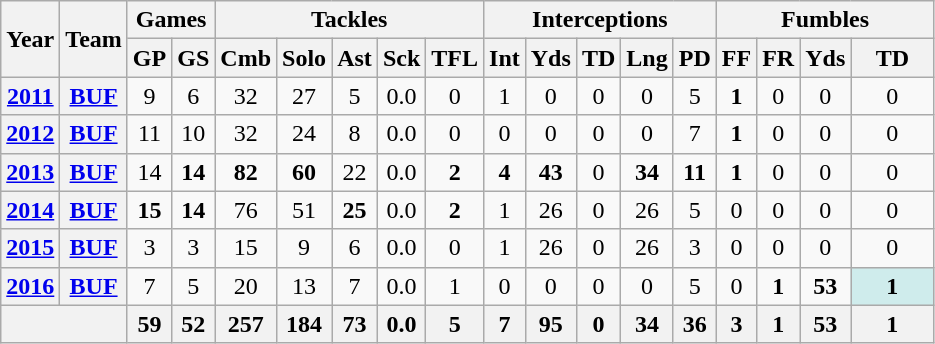<table class="wikitable" style="text-align:center">
<tr>
<th rowspan="2">Year</th>
<th rowspan="2">Team</th>
<th colspan="2">Games</th>
<th colspan="5">Tackles</th>
<th colspan="5">Interceptions</th>
<th colspan="4">Fumbles</th>
</tr>
<tr>
<th>GP</th>
<th>GS</th>
<th>Cmb</th>
<th>Solo</th>
<th>Ast</th>
<th>Sck</th>
<th>TFL</th>
<th>Int</th>
<th>Yds</th>
<th>TD</th>
<th>Lng</th>
<th>PD</th>
<th>FF</th>
<th>FR</th>
<th>Yds</th>
<th>TD</th>
</tr>
<tr>
<th><a href='#'>2011</a></th>
<th><a href='#'>BUF</a></th>
<td>9</td>
<td>6</td>
<td>32</td>
<td>27</td>
<td>5</td>
<td>0.0</td>
<td>0</td>
<td>1</td>
<td>0</td>
<td>0</td>
<td>0</td>
<td>5</td>
<td><strong>1</strong></td>
<td>0</td>
<td>0</td>
<td>0</td>
</tr>
<tr>
<th><a href='#'>2012</a></th>
<th><a href='#'>BUF</a></th>
<td>11</td>
<td>10</td>
<td>32</td>
<td>24</td>
<td>8</td>
<td>0.0</td>
<td>0</td>
<td>0</td>
<td>0</td>
<td>0</td>
<td>0</td>
<td>7</td>
<td><strong>1</strong></td>
<td>0</td>
<td>0</td>
<td>0</td>
</tr>
<tr>
<th><a href='#'>2013</a></th>
<th><a href='#'>BUF</a></th>
<td>14</td>
<td><strong>14</strong></td>
<td><strong>82</strong></td>
<td><strong>60</strong></td>
<td>22</td>
<td>0.0</td>
<td><strong>2</strong></td>
<td><strong>4</strong></td>
<td><strong>43</strong></td>
<td>0</td>
<td><strong>34</strong></td>
<td><strong>11</strong></td>
<td><strong>1</strong></td>
<td>0</td>
<td>0</td>
<td>0</td>
</tr>
<tr>
<th><a href='#'>2014</a></th>
<th><a href='#'>BUF</a></th>
<td><strong>15</strong></td>
<td><strong>14</strong></td>
<td>76</td>
<td>51</td>
<td><strong>25</strong></td>
<td>0.0</td>
<td><strong>2</strong></td>
<td>1</td>
<td>26</td>
<td>0</td>
<td>26</td>
<td>5</td>
<td>0</td>
<td>0</td>
<td>0</td>
<td>0</td>
</tr>
<tr>
<th><a href='#'>2015</a></th>
<th><a href='#'>BUF</a></th>
<td>3</td>
<td>3</td>
<td>15</td>
<td>9</td>
<td>6</td>
<td>0.0</td>
<td>0</td>
<td>1</td>
<td>26</td>
<td>0</td>
<td>26</td>
<td>3</td>
<td>0</td>
<td>0</td>
<td>0</td>
<td>0</td>
</tr>
<tr>
<th><a href='#'>2016</a></th>
<th><a href='#'>BUF</a></th>
<td>7</td>
<td>5</td>
<td>20</td>
<td>13</td>
<td>7</td>
<td>0.0</td>
<td>1</td>
<td>0</td>
<td>0</td>
<td>0</td>
<td>0</td>
<td>5</td>
<td>0</td>
<td><strong>1</strong></td>
<td><strong>53</strong></td>
<td style="background:#cfecec; width:3em;"><strong>1</strong></td>
</tr>
<tr>
<th colspan="2"></th>
<th>59</th>
<th>52</th>
<th>257</th>
<th>184</th>
<th>73</th>
<th>0.0</th>
<th>5</th>
<th>7</th>
<th>95</th>
<th>0</th>
<th>34</th>
<th>36</th>
<th>3</th>
<th>1</th>
<th>53</th>
<th>1</th>
</tr>
</table>
